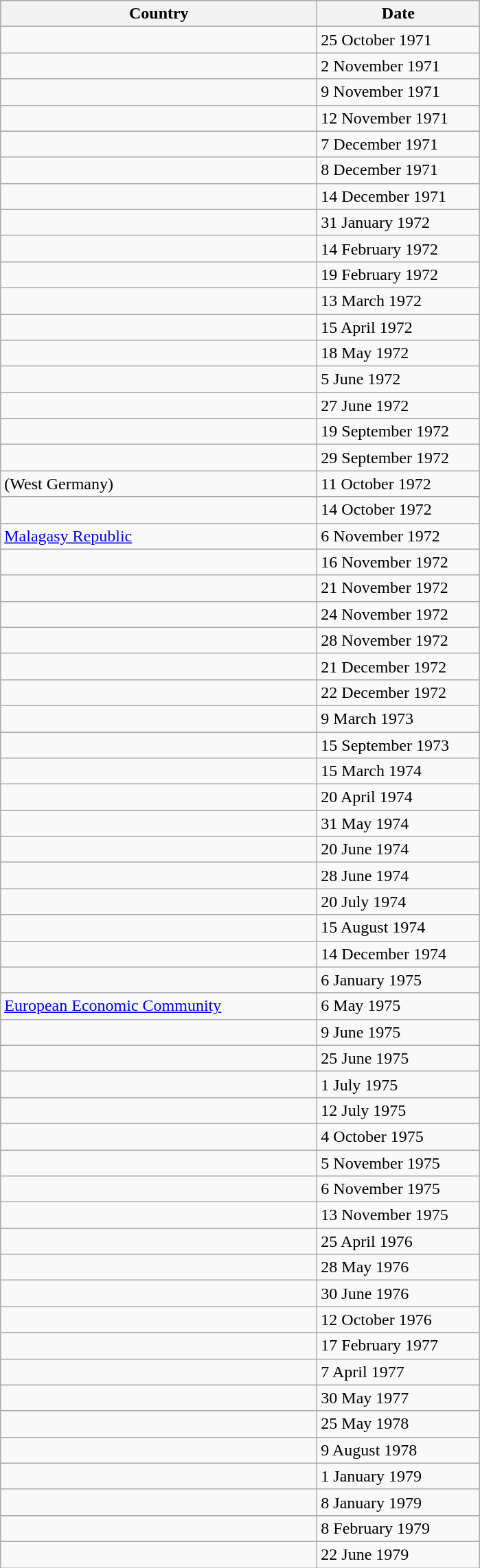<table class="wikitable" border=1 style="border-collapse: collapse;">
<tr bgcolor="#cccccc">
<th width=300>Country</th>
<th width=150>Date</th>
</tr>
<tr>
<td></td>
<td>25 October 1971</td>
</tr>
<tr>
<td></td>
<td>2 November 1971</td>
</tr>
<tr>
<td></td>
<td>9 November 1971</td>
</tr>
<tr>
<td></td>
<td>12 November 1971</td>
</tr>
<tr>
<td></td>
<td>7 December 1971</td>
</tr>
<tr>
<td></td>
<td>8 December 1971</td>
</tr>
<tr>
<td></td>
<td>14 December 1971</td>
</tr>
<tr>
<td></td>
<td>31 January 1972</td>
</tr>
<tr>
<td></td>
<td>14 February 1972</td>
</tr>
<tr>
<td></td>
<td>19 February 1972</td>
</tr>
<tr>
<td></td>
<td>13 March 1972</td>
</tr>
<tr>
<td></td>
<td>15 April 1972</td>
</tr>
<tr>
<td></td>
<td>18 May 1972</td>
</tr>
<tr>
<td></td>
<td>5 June 1972</td>
</tr>
<tr>
<td></td>
<td>27 June 1972</td>
</tr>
<tr>
<td></td>
<td>19 September 1972</td>
</tr>
<tr>
<td></td>
<td>29 September 1972</td>
</tr>
<tr>
<td> (West Germany)</td>
<td>11 October 1972</td>
</tr>
<tr>
<td></td>
<td>14 October 1972</td>
</tr>
<tr>
<td> <a href='#'>Malagasy Republic</a></td>
<td>6 November 1972</td>
</tr>
<tr>
<td></td>
<td>16 November 1972</td>
</tr>
<tr>
<td></td>
<td>21 November 1972</td>
</tr>
<tr>
<td></td>
<td>24 November 1972</td>
</tr>
<tr>
<td></td>
<td>28 November 1972</td>
</tr>
<tr>
<td></td>
<td>21 December 1972</td>
</tr>
<tr>
<td></td>
<td>22 December 1972</td>
</tr>
<tr>
<td></td>
<td>9 March 1973</td>
</tr>
<tr>
<td></td>
<td>15 September 1973</td>
</tr>
<tr>
<td></td>
<td>15 March 1974</td>
</tr>
<tr>
<td></td>
<td>20 April 1974</td>
</tr>
<tr>
<td></td>
<td>31 May 1974</td>
</tr>
<tr>
<td></td>
<td>20 June 1974</td>
</tr>
<tr>
<td></td>
<td>28 June 1974</td>
</tr>
<tr>
<td></td>
<td>20 July 1974</td>
</tr>
<tr>
<td></td>
<td>15 August 1974</td>
</tr>
<tr>
<td></td>
<td>14 December 1974</td>
</tr>
<tr>
<td></td>
<td>6 January 1975</td>
</tr>
<tr>
<td> <a href='#'>European Economic Community</a></td>
<td>6 May 1975</td>
</tr>
<tr>
<td></td>
<td>9 June 1975</td>
</tr>
<tr>
<td></td>
<td>25 June 1975</td>
</tr>
<tr>
<td></td>
<td>1 July 1975</td>
</tr>
<tr>
<td></td>
<td>12 July 1975</td>
</tr>
<tr>
<td></td>
<td>4 October 1975</td>
</tr>
<tr>
<td></td>
<td>5 November 1975</td>
</tr>
<tr>
<td></td>
<td>6 November 1975</td>
</tr>
<tr>
<td></td>
<td>13 November 1975</td>
</tr>
<tr>
<td></td>
<td>25 April 1976</td>
</tr>
<tr>
<td></td>
<td>28 May 1976</td>
</tr>
<tr>
<td></td>
<td>30 June 1976</td>
</tr>
<tr>
<td></td>
<td>12 October 1976</td>
</tr>
<tr>
<td></td>
<td>17 February 1977</td>
</tr>
<tr>
<td></td>
<td>7 April 1977</td>
</tr>
<tr>
<td></td>
<td>30 May 1977</td>
</tr>
<tr>
<td></td>
<td>25 May 1978</td>
</tr>
<tr>
<td></td>
<td>9 August 1978</td>
</tr>
<tr>
<td></td>
<td>1 January 1979</td>
</tr>
<tr>
<td></td>
<td>8 January 1979</td>
</tr>
<tr>
<td></td>
<td>8 February 1979</td>
</tr>
<tr>
<td></td>
<td>22 June 1979</td>
</tr>
</table>
